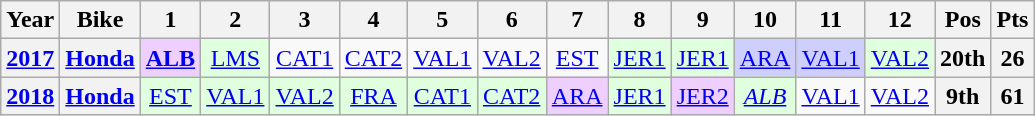<table class="wikitable" style="text-align:center;">
<tr>
<th>Year</th>
<th>Bike</th>
<th>1</th>
<th>2</th>
<th>3</th>
<th>4</th>
<th>5</th>
<th>6</th>
<th>7</th>
<th>8</th>
<th>9</th>
<th>10</th>
<th>11</th>
<th>12</th>
<th>Pos</th>
<th>Pts</th>
</tr>
<tr>
<th><a href='#'>2017</a></th>
<th><a href='#'>Honda</a></th>
<td style="background:#efcfff;"><strong><a href='#'>ALB</a></strong><br></td>
<td style="background:#dfffdf;"><a href='#'>LMS</a><br></td>
<td><a href='#'>CAT1</a></td>
<td><a href='#'>CAT2</a></td>
<td><a href='#'>VAL1</a></td>
<td><a href='#'>VAL2</a></td>
<td><a href='#'>EST</a></td>
<td style="background:#dfffdf;"><a href='#'>JER1</a><br></td>
<td style="background:#dfffdf;"><a href='#'>JER1</a><br></td>
<td style="background:#cfcfff;"><a href='#'>ARA</a><br></td>
<td style="background:#cfcfff;"><a href='#'>VAL1</a><br></td>
<td style="background:#dfffdf;"><a href='#'>VAL2</a><br></td>
<th>20th</th>
<th>26</th>
</tr>
<tr>
<th><a href='#'>2018</a></th>
<th><a href='#'>Honda</a></th>
<td style="background:#dfffdf;"><a href='#'>EST</a><br></td>
<td style="background:#dfffdf;"><a href='#'>VAL1</a><br></td>
<td style="background:#dfffdf;"><a href='#'>VAL2</a><br></td>
<td style="background:#dfffdf;"><a href='#'>FRA</a><br></td>
<td style="background:#dfffdf;"><a href='#'>CAT1</a><br></td>
<td style="background:#dfffdf;"><a href='#'>CAT2</a><br></td>
<td style="background:#efcfff;"><a href='#'>ARA</a><br></td>
<td style="background:#dfffdf;"><a href='#'>JER1</a><br></td>
<td style="background:#efcfff;"><a href='#'>JER2</a><br></td>
<td style="background:#dfffdf;"><em><a href='#'>ALB</a></em><br></td>
<td><a href='#'>VAL1</a></td>
<td><a href='#'>VAL2</a></td>
<th>9th</th>
<th>61</th>
</tr>
</table>
